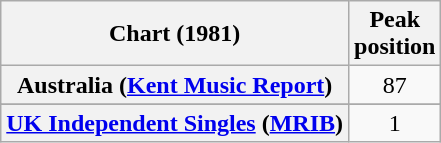<table class="wikitable sortable plainrowheaders" style="text-align:center">
<tr>
<th>Chart (1981)</th>
<th>Peak<br>position</th>
</tr>
<tr>
<th scope="row">Australia (<a href='#'>Kent Music Report</a>)</th>
<td>87</td>
</tr>
<tr>
</tr>
<tr>
</tr>
<tr>
</tr>
<tr>
<th scope="row"><a href='#'>UK Independent Singles</a> (<a href='#'>MRIB</a>)</th>
<td>1</td>
</tr>
</table>
